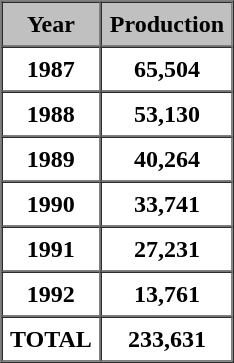<table border="1" cellpadding="5" cellspacing="0" style="margin:auto;">
<tr>
<th style="background:silver;">Year</th>
<th style="background:silver;">Production</th>
</tr>
<tr>
<th align="centered">1987</th>
<th>65,504</th>
</tr>
<tr>
<th align="centered">1988</th>
<th>53,130</th>
</tr>
<tr>
<th align="centered">1989</th>
<th>40,264</th>
</tr>
<tr>
<th align="centered">1990</th>
<th>33,741</th>
</tr>
<tr>
<th align="centered">1991</th>
<th>27,231</th>
</tr>
<tr>
<th align="centered">1992</th>
<th>13,761</th>
</tr>
<tr>
<th align="centered">TOTAL</th>
<th>233,631</th>
</tr>
</table>
